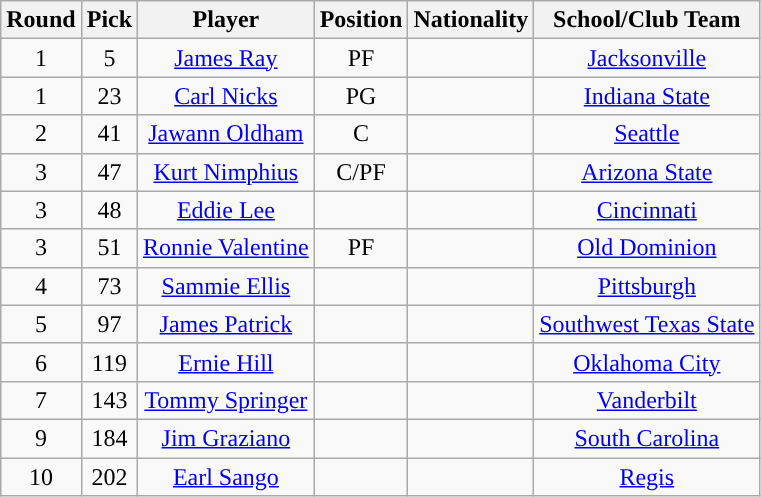<table class="wikitable sortable sortable">
<tr>
<th>Round</th>
<th>Pick</th>
<th>Player</th>
<th>Position</th>
<th>Nationality</th>
<th>School/Club Team</th>
</tr>
<tr style="text-align: center">
<td>1</td>
<td>5</td>
<td><a href='#'>James Ray</a></td>
<td>PF</td>
<td></td>
<td><a href='#'>Jacksonville</a></td>
</tr>
<tr style="text-align: center">
<td>1</td>
<td>23</td>
<td><a href='#'>Carl Nicks</a></td>
<td>PG</td>
<td></td>
<td><a href='#'>Indiana State</a></td>
</tr>
<tr style="text-align: center">
<td>2</td>
<td>41</td>
<td><a href='#'>Jawann Oldham</a></td>
<td>C</td>
<td></td>
<td><a href='#'>Seattle</a></td>
</tr>
<tr style="text-align: center">
<td>3</td>
<td>47</td>
<td><a href='#'>Kurt Nimphius</a></td>
<td>C/PF</td>
<td></td>
<td><a href='#'>Arizona State</a></td>
</tr>
<tr style="text-align: center">
<td>3</td>
<td>48</td>
<td><a href='#'>Eddie Lee</a></td>
<td></td>
<td></td>
<td><a href='#'>Cincinnati</a></td>
</tr>
<tr style="text-align: center">
<td>3</td>
<td>51</td>
<td><a href='#'>Ronnie Valentine</a></td>
<td>PF</td>
<td></td>
<td><a href='#'>Old Dominion</a></td>
</tr>
<tr style="text-align: center">
<td>4</td>
<td>73</td>
<td><a href='#'>Sammie Ellis</a></td>
<td></td>
<td></td>
<td><a href='#'>Pittsburgh</a></td>
</tr>
<tr style="text-align: center">
<td>5</td>
<td>97</td>
<td><a href='#'>James Patrick</a></td>
<td></td>
<td></td>
<td><a href='#'>Southwest Texas State</a></td>
</tr>
<tr style="text-align: center">
<td>6</td>
<td>119</td>
<td><a href='#'>Ernie Hill</a></td>
<td></td>
<td></td>
<td><a href='#'>Oklahoma City</a></td>
</tr>
<tr style="text-align: center">
<td>7</td>
<td>143</td>
<td><a href='#'>Tommy Springer</a></td>
<td></td>
<td></td>
<td><a href='#'>Vanderbilt</a></td>
</tr>
<tr style="text-align: center">
<td>9</td>
<td>184</td>
<td><a href='#'>Jim Graziano</a></td>
<td></td>
<td></td>
<td><a href='#'>South Carolina</a></td>
</tr>
<tr style="text-align: center">
<td>10</td>
<td>202</td>
<td><a href='#'>Earl Sango</a></td>
<td></td>
<td></td>
<td><a href='#'>Regis</a></td>
</tr>
</table>
